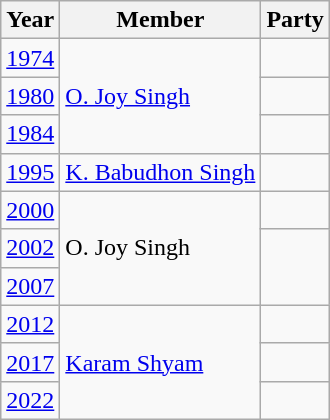<table class="wikitable sortable">
<tr>
<th>Year</th>
<th>Member</th>
<th colspan="2">Party</th>
</tr>
<tr>
<td><a href='#'>1974</a></td>
<td rowspan=3><a href='#'>O. Joy Singh</a></td>
<td></td>
</tr>
<tr>
<td><a href='#'>1980</a></td>
<td></td>
</tr>
<tr>
<td><a href='#'>1984</a></td>
<td></td>
</tr>
<tr>
<td><a href='#'>1995</a></td>
<td><a href='#'>K. Babudhon Singh</a></td>
<td></td>
</tr>
<tr>
<td><a href='#'>2000</a></td>
<td rowspan=3>O. Joy Singh</td>
<td></td>
</tr>
<tr>
<td><a href='#'>2002</a></td>
</tr>
<tr>
<td><a href='#'>2007</a></td>
</tr>
<tr>
<td><a href='#'>2012</a></td>
<td rowspan=3><a href='#'>Karam Shyam</a></td>
<td></td>
</tr>
<tr>
<td><a href='#'>2017</a></td>
</tr>
<tr>
<td><a href='#'>2022</a></td>
<td></td>
</tr>
</table>
